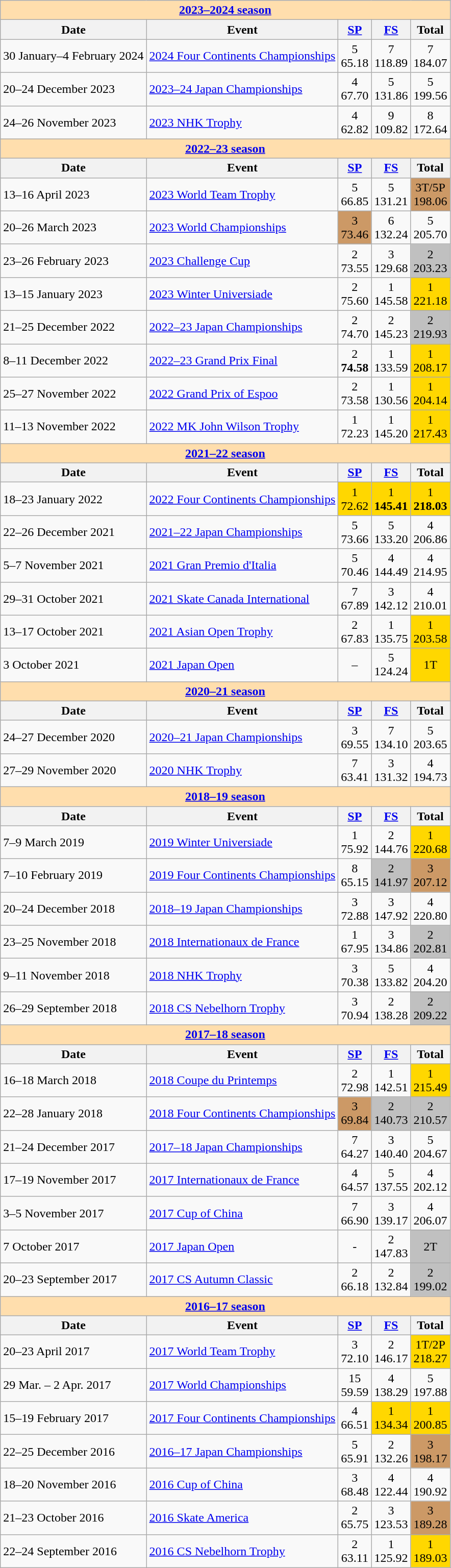<table class="wikitable">
<tr>
<th style="background-color: #ffdead; " colspan=5 align=center><a href='#'><strong>2023–2024 season</strong></a></th>
</tr>
<tr>
<th>Date</th>
<th>Event</th>
<th><a href='#'>SP</a></th>
<th><a href='#'>FS</a></th>
<th>Total</th>
</tr>
<tr>
<td>30 January–4 February 2024</td>
<td><a href='#'>2024 Four Continents Championships</a></td>
<td align=center>5 <br> 65.18</td>
<td align=center>7 <br> 118.89</td>
<td align=center>7 <br> 184.07</td>
</tr>
<tr>
<td>20–24 December 2023</td>
<td><a href='#'>2023–24 Japan Championships</a></td>
<td align=center>4 <br> 67.70</td>
<td align=center>5 <br> 131.86</td>
<td align=center>5 <br> 199.56</td>
</tr>
<tr>
<td>24–26 November 2023</td>
<td><a href='#'>2023 NHK Trophy</a></td>
<td align=center>4 <br> 62.82</td>
<td align=center>9 <br> 109.82</td>
<td align=center>8 <br> 172.64</td>
</tr>
<tr>
<th style="background-color: #ffdead;" colspan=5><a href='#'>2022–23 season</a></th>
</tr>
<tr>
<th>Date</th>
<th>Event</th>
<th><a href='#'>SP</a></th>
<th><a href='#'>FS</a></th>
<th>Total</th>
</tr>
<tr>
<td>13–16 April 2023</td>
<td><a href='#'>2023 World Team Trophy</a></td>
<td align=center>5 <br> 66.85</td>
<td align=center>5 <br> 131.21</td>
<td align=center bgcolor=cc9966>3T/5P<br> 198.06</td>
</tr>
<tr>
<td>20–26 March 2023</td>
<td><a href='#'>2023 World Championships</a></td>
<td align=center bgcolor=cc9966>3 <br> 73.46</td>
<td align=center>6 <br> 132.24</td>
<td align=center>5 <br> 205.70</td>
</tr>
<tr>
<td>23–26 February 2023</td>
<td><a href='#'>2023 Challenge Cup</a></td>
<td align=center>2 <br> 73.55</td>
<td align=center>3 <br> 129.68</td>
<td align=center bgcolor=silver>2 <br> 203.23</td>
</tr>
<tr>
<td>13–15 January 2023</td>
<td><a href='#'>2023 Winter Universiade</a></td>
<td align=center>2 <br> 75.60</td>
<td align=center>1 <br> 145.58</td>
<td align=center  bgcolor=gold>1 <br> 221.18</td>
</tr>
<tr>
<td>21–25 December 2022</td>
<td><a href='#'>2022–23 Japan Championships</a></td>
<td align=center>2 <br> 74.70</td>
<td align=center>2 <br> 145.23</td>
<td align=center bgcolor=silver>2 <br> 219.93</td>
</tr>
<tr>
<td>8–11 December 2022</td>
<td><a href='#'>2022–23 Grand Prix Final</a></td>
<td align=center>2 <br> <strong>74.58</strong></td>
<td align=center>1 <br> 133.59</td>
<td align=center bgcolor=gold>1 <br> 208.17</td>
</tr>
<tr>
<td>25–27 November 2022</td>
<td><a href='#'>2022 Grand Prix of Espoo</a></td>
<td align=center>2 <br> 73.58</td>
<td align=center>1 <br> 130.56</td>
<td align=center bgcolor=gold>1 <br> 204.14</td>
</tr>
<tr>
<td>11–13 November 2022</td>
<td><a href='#'>2022 MK John Wilson Trophy</a></td>
<td align=center>1 <br> 72.23</td>
<td align=center>1 <br> 145.20</td>
<td align=center bgcolor=gold>1 <br> 217.43</td>
</tr>
<tr>
<th style="background-color: #ffdead; " colspan=5 align=center><a href='#'>2021–22 season</a></th>
</tr>
<tr>
<th>Date</th>
<th>Event</th>
<th><a href='#'>SP</a></th>
<th><a href='#'>FS</a></th>
<th>Total</th>
</tr>
<tr>
<td>18–23 January 2022</td>
<td><a href='#'>2022 Four Continents Championships</a></td>
<td align=center bgcolor=gold>1 <br> 72.62</td>
<td align=center bgcolor=gold>1 <br> <strong>145.41</strong></td>
<td align=center bgcolor=gold>1 <br> <strong>218.03 </strong></td>
</tr>
<tr>
<td>22–26 December 2021</td>
<td><a href='#'>2021–22 Japan Championships</a></td>
<td align=center>5 <br> 73.66</td>
<td align=center>5 <br> 133.20</td>
<td align=center>4 <br> 206.86</td>
</tr>
<tr>
<td>5–7 November 2021</td>
<td><a href='#'>2021 Gran Premio d'Italia</a></td>
<td align=center>5 <br> 70.46</td>
<td align=center>4 <br> 144.49</td>
<td align=center>4 <br> 214.95</td>
</tr>
<tr>
<td>29–31 October 2021</td>
<td><a href='#'>2021 Skate Canada International</a></td>
<td align=center>7 <br> 67.89</td>
<td align=center>3 <br> 142.12</td>
<td align=center>4 <br> 210.01</td>
</tr>
<tr>
<td>13–17 October 2021</td>
<td><a href='#'>2021 Asian Open Trophy</a></td>
<td align=center>2 <br> 67.83</td>
<td align=center>1 <br> 135.75</td>
<td align=center bgcolor=gold>1 <br> 203.58</td>
</tr>
<tr>
<td>3 October 2021</td>
<td><a href='#'>2021 Japan Open</a></td>
<td align=center>–</td>
<td align=center>5 <br> 124.24</td>
<td align=center bgcolor=gold>1T</td>
</tr>
<tr>
<th style="background-color: #ffdead; " colspan=5 align=center><a href='#'>2020–21 season</a></th>
</tr>
<tr>
<th>Date</th>
<th>Event</th>
<th><a href='#'>SP</a></th>
<th><a href='#'>FS</a></th>
<th>Total</th>
</tr>
<tr>
<td>24–27 December 2020</td>
<td><a href='#'>2020–21 Japan Championships</a></td>
<td align=center>3 <br> 69.55</td>
<td align=center>7 <br> 134.10</td>
<td align=center>5 <br> 203.65</td>
</tr>
<tr>
<td>27–29 November 2020</td>
<td><a href='#'>2020 NHK Trophy</a></td>
<td align=center>7 <br> 63.41</td>
<td align=center>3 <br> 131.32</td>
<td align=center>4 <br> 194.73</td>
</tr>
<tr>
<th style="background-color: #ffdead; " colspan=5 align=center><a href='#'>2018–19 season</a></th>
</tr>
<tr>
<th>Date</th>
<th>Event</th>
<th><a href='#'>SP</a></th>
<th><a href='#'>FS</a></th>
<th>Total</th>
</tr>
<tr>
<td>7–9 March 2019</td>
<td><a href='#'>2019 Winter Universiade</a></td>
<td align=center>1 <br> 75.92</td>
<td align=center>2 <br> 144.76</td>
<td align=center bgcolor=gold>1 <br> 220.68</td>
</tr>
<tr>
<td>7–10 February 2019</td>
<td><a href='#'>2019 Four Continents Championships</a></td>
<td align=center>8 <br> 65.15</td>
<td align=center bgcolor=silver>2 <br> 141.97</td>
<td align=center bgcolor=cc9966>3 <br> 207.12</td>
</tr>
<tr>
<td>20–24 December 2018</td>
<td><a href='#'>2018–19 Japan Championships</a></td>
<td align=center>3 <br> 72.88</td>
<td align=center>3 <br> 147.92</td>
<td align=center>4 <br> 220.80</td>
</tr>
<tr>
<td>23–25 November 2018</td>
<td><a href='#'>2018 Internationaux de France</a></td>
<td align=center>1 <br> 67.95</td>
<td align=center>3 <br> 134.86</td>
<td align=center bgcolor=silver>2 <br> 202.81</td>
</tr>
<tr>
<td>9–11 November 2018</td>
<td><a href='#'>2018 NHK Trophy</a></td>
<td align=center>3 <br> 70.38</td>
<td align=center>5 <br> 133.82</td>
<td align=center>4 <br> 204.20</td>
</tr>
<tr>
<td>26–29 September 2018</td>
<td><a href='#'>2018 CS Nebelhorn Trophy</a></td>
<td align=center>3 <br> 70.94</td>
<td align=center>2 <br> 138.28</td>
<td align=center bgcolor=silver>2 <br> 209.22</td>
</tr>
<tr>
<th style="background-color: #ffdead; " colspan=5 align=center><a href='#'>2017–18 season</a></th>
</tr>
<tr>
<th>Date</th>
<th>Event</th>
<th><a href='#'>SP</a></th>
<th><a href='#'>FS</a></th>
<th>Total</th>
</tr>
<tr>
<td>16–18 March 2018</td>
<td><a href='#'>2018 Coupe du Printemps</a></td>
<td align=center>2 <br> 72.98</td>
<td align=center>1 <br> 142.51</td>
<td align=center bgcolor=gold>1 <br> 215.49</td>
</tr>
<tr>
<td>22–28 January 2018</td>
<td><a href='#'>2018 Four Continents Championships</a></td>
<td align=center bgcolor=cc9966>3 <br> 69.84</td>
<td align=center bgcolor=silver>2 <br> 140.73</td>
<td align=center bgcolor=silver>2 <br> 210.57</td>
</tr>
<tr>
<td>21–24 December 2017</td>
<td><a href='#'>2017–18 Japan Championships</a></td>
<td align=center>7 <br> 64.27</td>
<td align=center>3 <br> 140.40</td>
<td align=center>5 <br> 204.67</td>
</tr>
<tr>
<td>17–19 November 2017</td>
<td><a href='#'>2017 Internationaux de France</a></td>
<td align=center>4 <br> 64.57</td>
<td align=center>5 <br> 137.55</td>
<td align=center>4 <br> 202.12</td>
</tr>
<tr>
<td>3–5 November 2017</td>
<td><a href='#'>2017 Cup of China</a></td>
<td align=center>7 <br> 66.90</td>
<td align=center>3 <br> 139.17</td>
<td align=center>4 <br> 206.07</td>
</tr>
<tr>
<td>7 October 2017</td>
<td><a href='#'>2017 Japan Open</a></td>
<td align=center>-</td>
<td align=center>2 <br> 147.83</td>
<td align=center bgcolor=silver>2T</td>
</tr>
<tr>
<td>20–23 September 2017</td>
<td><a href='#'>2017 CS Autumn Classic</a></td>
<td align=center>2 <br> 66.18</td>
<td align=center>2 <br> 132.84</td>
<td align=center bgcolor=silver>2 <br> 199.02</td>
</tr>
<tr>
<th style="background-color: #ffdead; " colspan=5 align=center><a href='#'>2016–17 season</a></th>
</tr>
<tr>
<th>Date</th>
<th>Event</th>
<th><a href='#'>SP</a></th>
<th><a href='#'>FS</a></th>
<th>Total</th>
</tr>
<tr>
<td>20–23 April 2017</td>
<td><a href='#'>2017 World Team Trophy</a></td>
<td align=center>3 <br> 72.10</td>
<td align=center>2 <br> 146.17</td>
<td align=center bgcolor=gold>1T/2P <br> 218.27</td>
</tr>
<tr>
<td>29 Mar. – 2 Apr. 2017</td>
<td><a href='#'>2017 World Championships</a></td>
<td align=center>15 <br> 59.59</td>
<td align=center>4 <br> 138.29</td>
<td align=center>5 <br> 197.88</td>
</tr>
<tr>
<td>15–19 February 2017</td>
<td><a href='#'>2017 Four Continents Championships</a></td>
<td align=center>4 <br> 66.51</td>
<td align=center bgcolor=gold>1 <br> 134.34</td>
<td align=center bgcolor=gold>1 <br> 200.85</td>
</tr>
<tr>
<td>22–25 December 2016</td>
<td><a href='#'>2016–17 Japan Championships</a></td>
<td align=center>5 <br> 65.91</td>
<td align=center>2 <br> 132.26</td>
<td align=center bgcolor=cc9966>3 <br> 198.17</td>
</tr>
<tr>
<td>18–20 November 2016</td>
<td><a href='#'>2016 Cup of China</a></td>
<td align=center>3 <br> 68.48</td>
<td align=center>4 <br> 122.44</td>
<td align=center>4 <br> 190.92</td>
</tr>
<tr>
<td>21–23 October 2016</td>
<td><a href='#'>2016 Skate America</a></td>
<td align=center>2 <br> 65.75</td>
<td align=center>3 <br> 123.53</td>
<td align=center bgcolor=cc9966>3 <br> 189.28</td>
</tr>
<tr>
<td>22–24 September 2016</td>
<td><a href='#'>2016 CS Nebelhorn Trophy</a></td>
<td align=center>2 <br> 63.11</td>
<td align=center>1 <br> 125.92</td>
<td align=center bgcolor=gold>1 <br> 189.03</td>
</tr>
</table>
